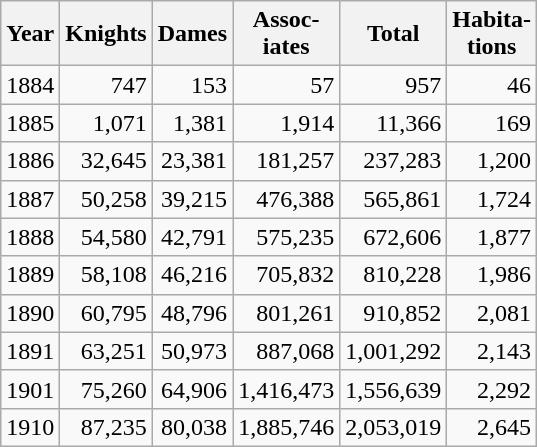<table class="wikitable floatright" style="text-align: right;">
<tr>
<th>Year</th>
<th>Knights</th>
<th>Dames</th>
<th>Assoc-<br>iates</th>
<th>Total</th>
<th>Habita-<br>tions</th>
</tr>
<tr>
<td>1884</td>
<td>747</td>
<td>153</td>
<td>57</td>
<td>957</td>
<td>46</td>
</tr>
<tr>
<td>1885</td>
<td>1,071</td>
<td>1,381</td>
<td>1,914</td>
<td>11,366</td>
<td>169</td>
</tr>
<tr>
<td>1886</td>
<td>32,645</td>
<td>23,381</td>
<td>181,257</td>
<td>237,283</td>
<td>1,200</td>
</tr>
<tr>
<td>1887</td>
<td>50,258</td>
<td>39,215</td>
<td>476,388</td>
<td>565,861</td>
<td>1,724</td>
</tr>
<tr>
<td>1888</td>
<td>54,580</td>
<td>42,791</td>
<td>575,235</td>
<td>672,606</td>
<td>1,877</td>
</tr>
<tr>
<td>1889</td>
<td>58,108</td>
<td>46,216</td>
<td>705,832</td>
<td>810,228</td>
<td>1,986</td>
</tr>
<tr>
<td>1890</td>
<td>60,795</td>
<td>48,796</td>
<td>801,261</td>
<td>910,852</td>
<td>2,081</td>
</tr>
<tr>
<td>1891</td>
<td>63,251</td>
<td>50,973</td>
<td>887,068</td>
<td>1,001,292</td>
<td>2,143</td>
</tr>
<tr>
<td>1901</td>
<td>75,260</td>
<td>64,906</td>
<td>1,416,473</td>
<td>1,556,639</td>
<td>2,292</td>
</tr>
<tr>
<td>1910</td>
<td>87,235</td>
<td>80,038</td>
<td>1,885,746</td>
<td>2,053,019</td>
<td>2,645</td>
</tr>
</table>
